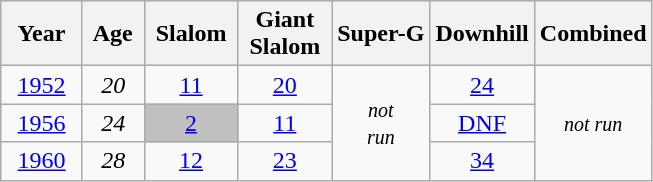<table class=wikitable style="text-align:center">
<tr>
<th>  Year  </th>
<th> Age </th>
<th> Slalom </th>
<th>Giant<br> Slalom </th>
<th>Super-G</th>
<th>Downhill</th>
<th>Combined</th>
</tr>
<tr>
<td><a href='#'>1952</a></td>
<td><em>20</em></td>
<td><a href='#'>11</a></td>
<td><a href='#'>20</a></td>
<td rowspan=4><small><em>not<br>run</em></small></td>
<td><a href='#'>24</a></td>
<td rowspan=4><small><em>not run</em></small></td>
</tr>
<tr>
<td><a href='#'>1956</a></td>
<td><em>24</em></td>
<td bgcolor="silver"><a href='#'>2</a></td>
<td><a href='#'>11</a></td>
<td><a href='#'>DNF</a></td>
</tr>
<tr>
<td><a href='#'>1960</a></td>
<td><em>28</em></td>
<td><a href='#'>12</a></td>
<td><a href='#'>23</a></td>
<td><a href='#'>34</a></td>
</tr>
</table>
